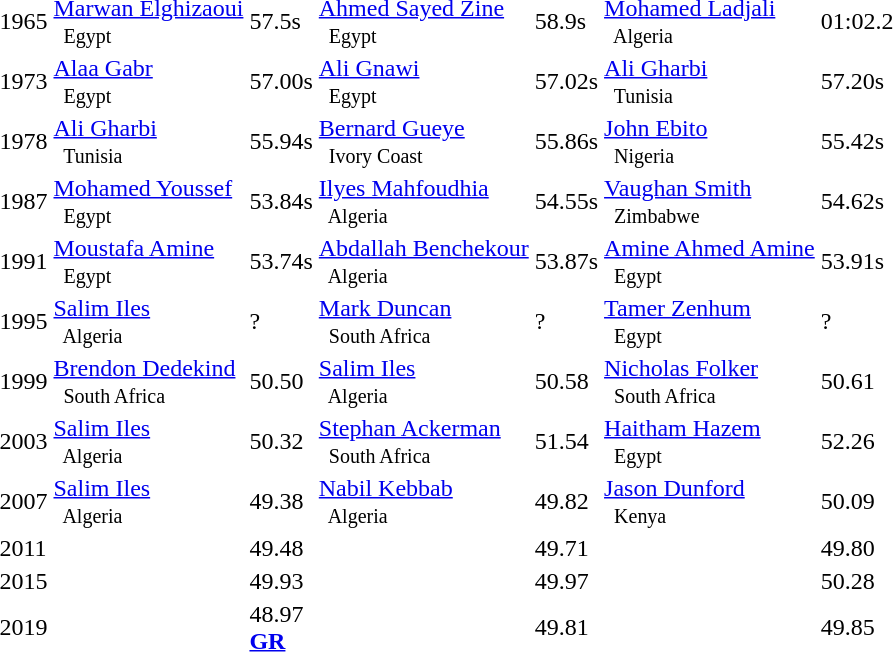<table>
<tr>
<td>1965</td>
<td><a href='#'>Marwan Elghizaoui</a> <small><br>    Egypt </small></td>
<td>57.5s</td>
<td><a href='#'>Ahmed Sayed Zine</a> <small><br>    Egypt </small></td>
<td>58.9s</td>
<td><a href='#'>Mohamed Ladjali</a> <small><br>    Algeria </small></td>
<td>01:02.2</td>
</tr>
<tr>
<td>1973</td>
<td><a href='#'>Alaa Gabr</a> <small><br>    Egypt </small></td>
<td>57.00s</td>
<td><a href='#'>Ali Gnawi</a> <small><br>    Egypt </small></td>
<td>57.02s</td>
<td><a href='#'>Ali Gharbi</a> <small><br>    Tunisia </small></td>
<td>57.20s</td>
</tr>
<tr>
<td>1978</td>
<td><a href='#'>Ali Gharbi</a> <small><br>    Tunisia </small></td>
<td>55.94s</td>
<td><a href='#'>Bernard Gueye</a> <small><br>    Ivory Coast </small></td>
<td>55.86s</td>
<td><a href='#'>John Ebito</a> <small><br>    Nigeria </small></td>
<td>55.42s</td>
</tr>
<tr>
<td>1987</td>
<td><a href='#'>Mohamed Youssef</a> <small><br>    Egypt </small></td>
<td>53.84s</td>
<td><a href='#'>Ilyes Mahfoudhia</a> <small><br>    Algeria </small></td>
<td>54.55s</td>
<td><a href='#'>Vaughan Smith</a> <small><br>    Zimbabwe </small></td>
<td>54.62s</td>
</tr>
<tr>
<td>1991</td>
<td><a href='#'>Moustafa Amine</a> <small><br>    Egypt </small></td>
<td>53.74s</td>
<td><a href='#'>Abdallah Benchekour</a> <small><br>    Algeria </small></td>
<td>53.87s</td>
<td><a href='#'>Amine Ahmed Amine</a> <small><br>    Egypt </small></td>
<td>53.91s</td>
</tr>
<tr>
<td>1995</td>
<td><a href='#'>Salim Iles</a> <small><br>    Algeria </small></td>
<td>?</td>
<td><a href='#'>Mark Duncan</a> <small><br>    South Africa </small></td>
<td>?</td>
<td><a href='#'>Tamer Zenhum</a> <small><br>    Egypt </small></td>
<td>?</td>
</tr>
<tr>
<td>1999</td>
<td><a href='#'>Brendon Dedekind</a> <small><br>    South Africa </small></td>
<td>50.50</td>
<td><a href='#'>Salim Iles</a> <small><br>    Algeria </small></td>
<td>50.58</td>
<td><a href='#'>Nicholas Folker</a> <small><br>    South Africa </small></td>
<td>50.61</td>
</tr>
<tr>
<td>2003</td>
<td><a href='#'>Salim Iles</a> <small><br>    Algeria </small></td>
<td>50.32</td>
<td><a href='#'>Stephan Ackerman</a> <small><br>    South Africa </small></td>
<td>51.54</td>
<td><a href='#'>Haitham Hazem</a> <small><br>    Egypt </small></td>
<td>52.26</td>
</tr>
<tr>
<td>2007</td>
<td><a href='#'>Salim Iles</a> <small><br>   Algeria</small></td>
<td>49.38</td>
<td><a href='#'>Nabil Kebbab</a> <small><br>   Algeria</small></td>
<td>49.82</td>
<td><a href='#'>Jason Dunford</a> <small><br>   Kenya</small></td>
<td>50.09</td>
</tr>
<tr>
<td>2011</td>
<td></td>
<td>49.48</td>
<td></td>
<td>49.71</td>
<td></td>
<td>49.80</td>
</tr>
<tr>
<td>2015<br></td>
<td></td>
<td>49.93</td>
<td></td>
<td>49.97</td>
<td></td>
<td>50.28</td>
</tr>
<tr>
<td>2019<br></td>
<td></td>
<td>48.97<br><strong><a href='#'>GR</a></strong></td>
<td></td>
<td>49.81</td>
<td></td>
<td>49.85</td>
</tr>
</table>
